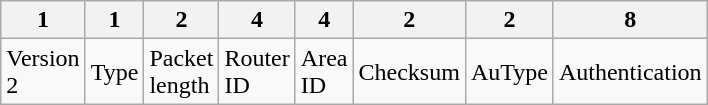<table class="wikitable  floatright mw-collapsible" style="width: 400px;">
<tr>
<th>1</th>
<th>1</th>
<th>2</th>
<th>4</th>
<th>4</th>
<th>2</th>
<th>2</th>
<th>8</th>
</tr>
<tr>
<td>Version 2</td>
<td>Type</td>
<td>Packet length</td>
<td>Router ID</td>
<td>Area ID</td>
<td>Checksum</td>
<td>AuType</td>
<td>Authentication</td>
</tr>
</table>
